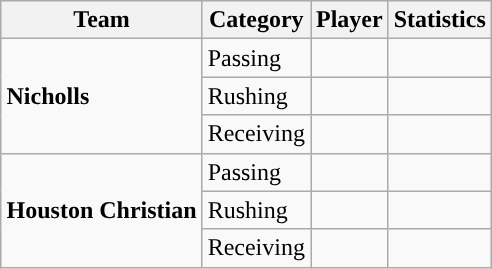<table class="wikitable" style="float: right;">
<tr>
<th>Team</th>
<th>Category</th>
<th>Player</th>
<th>Statistics</th>
</tr>
<tr>
<td rowspan=3><strong>Nicholls</strong></td>
<td>Passing</td>
<td></td>
<td></td>
</tr>
<tr>
<td>Rushing</td>
<td></td>
<td></td>
</tr>
<tr>
<td>Receiving</td>
<td></td>
<td></td>
</tr>
<tr>
<td rowspan=3><strong>Houston Christian</strong></td>
<td>Passing</td>
<td></td>
<td></td>
</tr>
<tr>
<td>Rushing</td>
<td></td>
<td></td>
</tr>
<tr>
<td>Receiving</td>
<td></td>
<td></td>
</tr>
</table>
